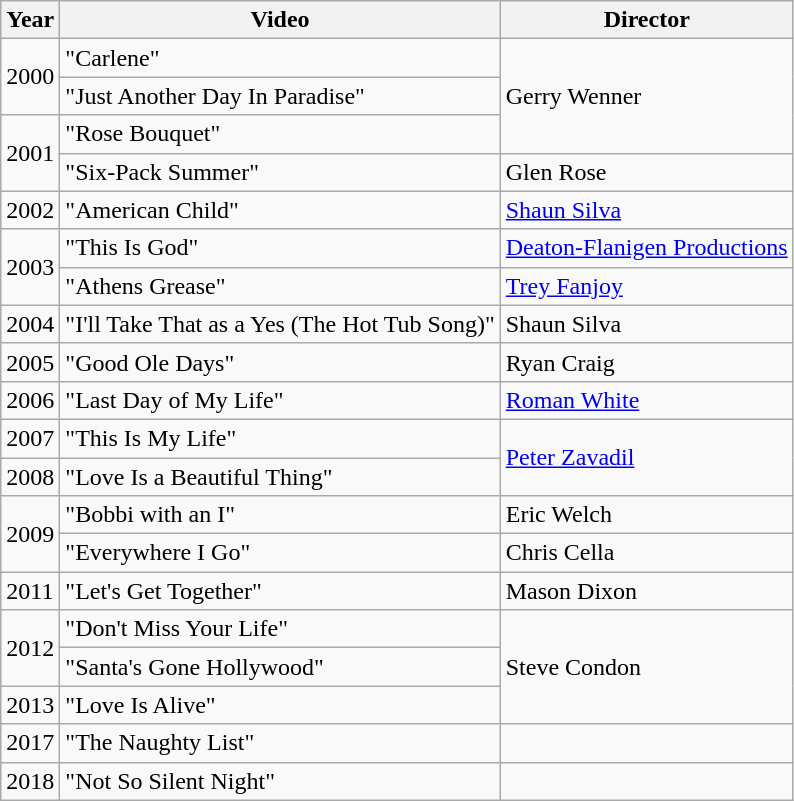<table class="wikitable">
<tr>
<th>Year</th>
<th>Video</th>
<th>Director</th>
</tr>
<tr>
<td rowspan="2">2000</td>
<td>"Carlene"</td>
<td rowspan="3">Gerry Wenner</td>
</tr>
<tr>
<td>"Just Another Day In Paradise"</td>
</tr>
<tr>
<td rowspan="2">2001</td>
<td>"Rose Bouquet"</td>
</tr>
<tr>
<td>"Six-Pack Summer"</td>
<td>Glen Rose</td>
</tr>
<tr>
<td>2002</td>
<td>"American Child"</td>
<td><a href='#'>Shaun Silva</a></td>
</tr>
<tr>
<td rowspan="2">2003</td>
<td>"This Is God"</td>
<td><a href='#'>Deaton-Flanigen Productions</a></td>
</tr>
<tr>
<td>"Athens Grease"</td>
<td><a href='#'>Trey Fanjoy</a></td>
</tr>
<tr>
<td>2004</td>
<td>"I'll Take That as a Yes (The Hot Tub Song)"</td>
<td>Shaun Silva</td>
</tr>
<tr>
<td>2005</td>
<td>"Good Ole Days"</td>
<td>Ryan Craig</td>
</tr>
<tr>
<td>2006</td>
<td>"Last Day of My Life"</td>
<td><a href='#'>Roman White</a></td>
</tr>
<tr>
<td>2007</td>
<td>"This Is My Life"</td>
<td rowspan="2"><a href='#'>Peter Zavadil</a></td>
</tr>
<tr>
<td>2008</td>
<td>"Love Is a Beautiful Thing"</td>
</tr>
<tr>
<td rowspan="2">2009</td>
<td>"Bobbi with an I"</td>
<td>Eric Welch</td>
</tr>
<tr>
<td>"Everywhere I Go"</td>
<td>Chris Cella</td>
</tr>
<tr>
<td>2011</td>
<td>"Let's Get Together"</td>
<td>Mason Dixon</td>
</tr>
<tr>
<td rowspan="2">2012</td>
<td>"Don't Miss Your Life"</td>
<td rowspan="3">Steve Condon</td>
</tr>
<tr>
<td>"Santa's Gone Hollywood"</td>
</tr>
<tr>
<td>2013</td>
<td>"Love Is Alive"</td>
</tr>
<tr>
<td>2017</td>
<td>"The Naughty List"</td>
<td></td>
</tr>
<tr>
<td>2018</td>
<td>"Not So Silent Night"</td>
<td></td>
</tr>
</table>
